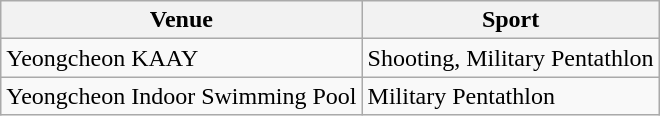<table class=wikitable>
<tr>
<th>Venue</th>
<th>Sport</th>
</tr>
<tr>
<td>Yeongcheon KAAY</td>
<td>Shooting, Military Pentathlon</td>
</tr>
<tr>
<td>Yeongcheon Indoor Swimming Pool</td>
<td>Military Pentathlon</td>
</tr>
</table>
